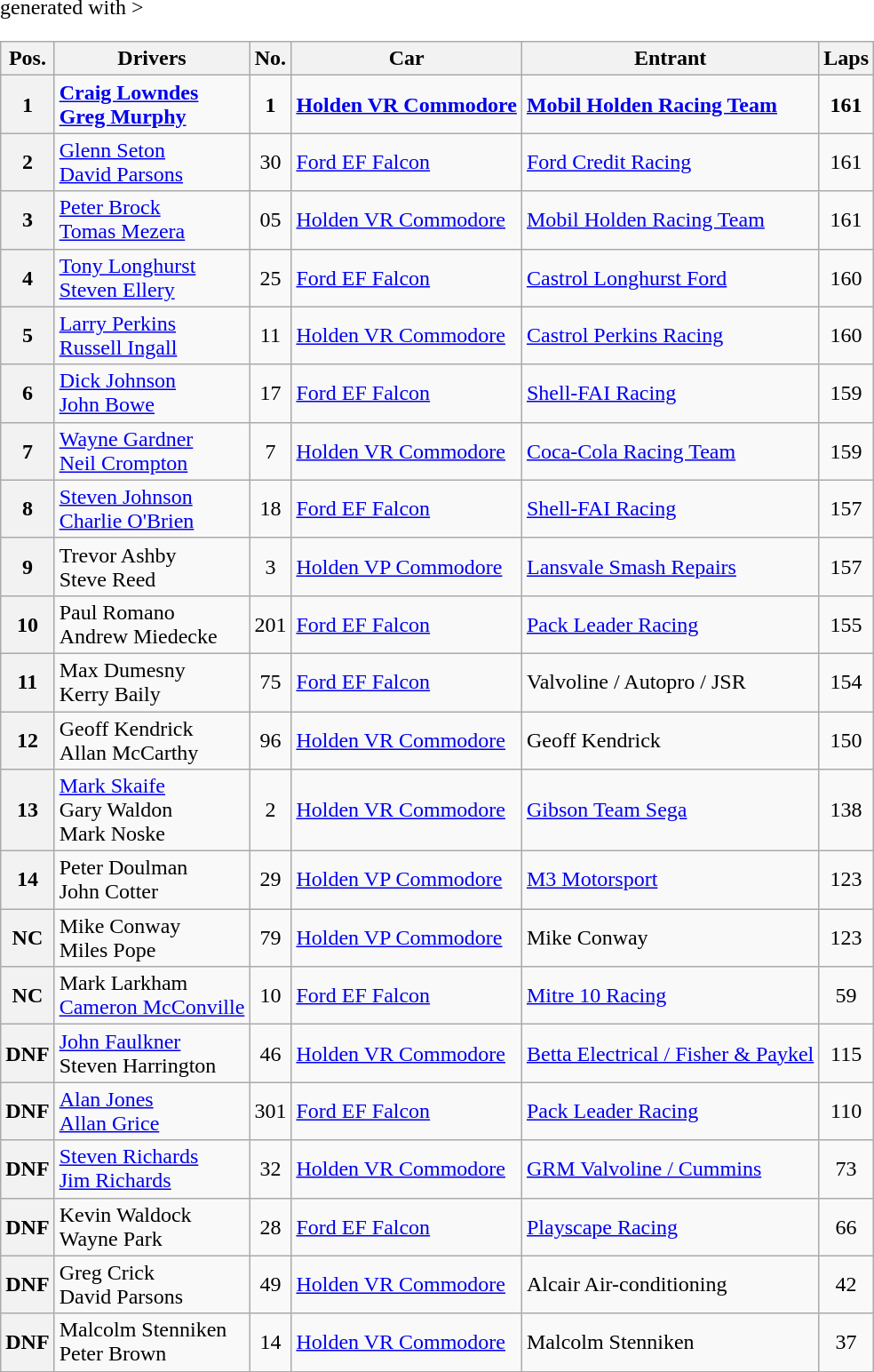<table class="wikitable" <hiddentext>generated with >
<tr style="font-weight:bold">
<th>Pos.</th>
<th>Drivers</th>
<th>No.</th>
<th>Car</th>
<th>Entrant</th>
<th>Laps</th>
</tr>
<tr style="font-weight:bold">
<th>1</th>
<td> <a href='#'>Craig Lowndes</a><br> <a href='#'>Greg Murphy</a></td>
<td align="center">1</td>
<td><a href='#'>Holden VR Commodore</a></td>
<td><a href='#'>Mobil Holden Racing Team</a></td>
<td align="center">161</td>
</tr>
<tr>
<th>2</th>
<td> <a href='#'>Glenn Seton</a><br> <a href='#'>David Parsons</a></td>
<td align="center">30</td>
<td><a href='#'>Ford EF Falcon</a></td>
<td><a href='#'>Ford Credit Racing</a></td>
<td align="center">161</td>
</tr>
<tr>
<th>3</th>
<td> <a href='#'>Peter Brock</a><br> <a href='#'>Tomas Mezera</a></td>
<td align="center">05</td>
<td><a href='#'>Holden VR Commodore</a></td>
<td><a href='#'>Mobil Holden Racing Team</a></td>
<td align="center">161</td>
</tr>
<tr>
<th>4</th>
<td> <a href='#'>Tony Longhurst</a><br> <a href='#'>Steven Ellery</a></td>
<td align="center">25</td>
<td><a href='#'>Ford EF Falcon</a></td>
<td><a href='#'>Castrol Longhurst Ford</a></td>
<td align="center">160</td>
</tr>
<tr>
<th>5</th>
<td> <a href='#'>Larry Perkins</a><br> <a href='#'>Russell Ingall</a></td>
<td align="center">11</td>
<td><a href='#'>Holden VR Commodore</a></td>
<td><a href='#'>Castrol Perkins Racing</a></td>
<td align="center">160</td>
</tr>
<tr>
<th>6</th>
<td> <a href='#'>Dick Johnson</a><br> <a href='#'>John Bowe</a></td>
<td align="center">17</td>
<td><a href='#'>Ford EF Falcon</a></td>
<td><a href='#'>Shell-FAI Racing</a></td>
<td align="center">159</td>
</tr>
<tr>
<th>7</th>
<td> <a href='#'>Wayne Gardner</a><br> <a href='#'>Neil Crompton</a></td>
<td align="center">7</td>
<td><a href='#'>Holden VR Commodore</a></td>
<td><a href='#'>Coca-Cola Racing Team</a></td>
<td align="center">159</td>
</tr>
<tr>
<th>8</th>
<td> <a href='#'>Steven Johnson</a><br> <a href='#'>Charlie O'Brien</a></td>
<td align="center">18</td>
<td><a href='#'>Ford EF Falcon</a></td>
<td><a href='#'>Shell-FAI Racing</a></td>
<td align="center">157</td>
</tr>
<tr>
<th>9</th>
<td> Trevor Ashby<br> Steve Reed</td>
<td align="center">3</td>
<td><a href='#'>Holden VP Commodore</a></td>
<td><a href='#'>Lansvale Smash Repairs</a></td>
<td align="center">157</td>
</tr>
<tr>
<th>10</th>
<td> Paul Romano<br> Andrew Miedecke</td>
<td align="center">201</td>
<td><a href='#'>Ford EF Falcon</a></td>
<td><a href='#'>Pack Leader Racing</a></td>
<td align="center">155</td>
</tr>
<tr>
<th>11</th>
<td> Max Dumesny<br> Kerry Baily</td>
<td align="center">75</td>
<td><a href='#'>Ford EF Falcon</a></td>
<td>Valvoline / Autopro / JSR</td>
<td align="center">154</td>
</tr>
<tr>
<th>12</th>
<td> Geoff Kendrick<br> Allan McCarthy</td>
<td align="center">96</td>
<td><a href='#'>Holden VR Commodore</a></td>
<td>Geoff Kendrick</td>
<td align="center">150</td>
</tr>
<tr>
<th>13</th>
<td> <a href='#'>Mark Skaife</a><br> Gary Waldon<br> Mark Noske</td>
<td align="center">2</td>
<td><a href='#'>Holden VR Commodore</a></td>
<td><a href='#'>Gibson Team Sega</a></td>
<td align="center">138</td>
</tr>
<tr>
<th>14</th>
<td> Peter Doulman<br> John Cotter</td>
<td align="center">29</td>
<td><a href='#'>Holden VP Commodore</a></td>
<td><a href='#'>M3 Motorsport</a></td>
<td align="center">123</td>
</tr>
<tr>
<th>NC</th>
<td> Mike Conway<br> Miles Pope</td>
<td align="center">79</td>
<td><a href='#'>Holden VP Commodore</a></td>
<td>Mike Conway</td>
<td align="center">123</td>
</tr>
<tr>
<th>NC</th>
<td> Mark Larkham<br> <a href='#'>Cameron McConville</a></td>
<td align="center">10</td>
<td><a href='#'>Ford EF Falcon</a></td>
<td><a href='#'>Mitre 10 Racing</a></td>
<td align="center">59</td>
</tr>
<tr>
<th>DNF</th>
<td> <a href='#'>John Faulkner</a><br> Steven Harrington</td>
<td align="center">46</td>
<td><a href='#'>Holden VR Commodore</a></td>
<td><a href='#'>Betta Electrical / Fisher & Paykel</a></td>
<td align="center">115</td>
</tr>
<tr>
<th>DNF</th>
<td> <a href='#'>Alan Jones</a><br> <a href='#'>Allan Grice</a></td>
<td align="center">301</td>
<td><a href='#'>Ford EF Falcon</a></td>
<td><a href='#'>Pack Leader Racing</a></td>
<td align="center">110</td>
</tr>
<tr>
<th>DNF</th>
<td> <a href='#'>Steven Richards</a><br> <a href='#'>Jim Richards</a></td>
<td align="center">32</td>
<td><a href='#'>Holden VR Commodore</a></td>
<td><a href='#'>GRM Valvoline / Cummins</a></td>
<td align="center">73</td>
</tr>
<tr>
<th>DNF</th>
<td> Kevin Waldock<br> Wayne Park</td>
<td align="center">28</td>
<td><a href='#'>Ford EF Falcon</a></td>
<td><a href='#'>Playscape Racing</a></td>
<td align="center">66</td>
</tr>
<tr>
<th>DNF</th>
<td> Greg Crick<br> David Parsons</td>
<td align="center">49</td>
<td><a href='#'>Holden VR Commodore</a></td>
<td>Alcair Air-conditioning</td>
<td align="center">42</td>
</tr>
<tr>
<th>DNF</th>
<td> Malcolm Stenniken<br> Peter Brown</td>
<td align="center">14</td>
<td><a href='#'>Holden VR Commodore</a></td>
<td>Malcolm Stenniken</td>
<td align="center">37</td>
</tr>
</table>
